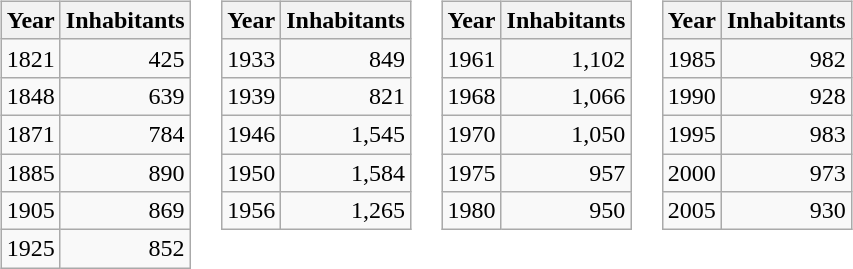<table>
<tr>
<td><br><table class="wikitable">
<tr>
<th>Year</th>
<th>Inhabitants</th>
</tr>
<tr>
<td>1821</td>
<td style="text-align:right;">425</td>
</tr>
<tr>
<td>1848</td>
<td style="text-align:right;">639</td>
</tr>
<tr>
<td>1871</td>
<td style="text-align:right;">784</td>
</tr>
<tr>
<td>1885</td>
<td style="text-align:right;">890</td>
</tr>
<tr>
<td>1905</td>
<td style="text-align:right;">869</td>
</tr>
<tr>
<td>1925</td>
<td style="text-align:right;">852</td>
</tr>
</table>
</td>
<td style="vertical-align:top;"><br><table class="wikitable">
<tr>
<th>Year</th>
<th>Inhabitants</th>
</tr>
<tr>
<td>1933</td>
<td style="text-align:right;">849</td>
</tr>
<tr>
<td>1939</td>
<td style="text-align:right;">821</td>
</tr>
<tr>
<td>1946</td>
<td style="text-align:right;">1,545</td>
</tr>
<tr>
<td>1950</td>
<td style="text-align:right;">1,584</td>
</tr>
<tr>
<td>1956</td>
<td style="text-align:right;">1,265</td>
</tr>
</table>
</td>
<td style="vertical-align:top;"><br><table class="wikitable">
<tr>
<th>Year</th>
<th>Inhabitants</th>
</tr>
<tr>
<td>1961</td>
<td style="text-align:right;">1,102</td>
</tr>
<tr>
<td>1968</td>
<td style="text-align:right;">1,066</td>
</tr>
<tr>
<td>1970</td>
<td style="text-align:right;">1,050</td>
</tr>
<tr>
<td>1975</td>
<td style="text-align:right;">957</td>
</tr>
<tr>
<td>1980</td>
<td style="text-align:right;">950</td>
</tr>
</table>
</td>
<td style="vertical-align:top;"><br><table class="wikitable">
<tr>
<th>Year</th>
<th>Inhabitants</th>
</tr>
<tr>
<td>1985</td>
<td style="text-align:right;">982</td>
</tr>
<tr>
<td>1990</td>
<td style="text-align:right;">928</td>
</tr>
<tr>
<td>1995</td>
<td style="text-align:right;">983</td>
</tr>
<tr>
<td>2000</td>
<td style="text-align:right;">973</td>
</tr>
<tr>
<td>2005</td>
<td style="text-align:right;">930</td>
</tr>
</table>
</td>
</tr>
</table>
